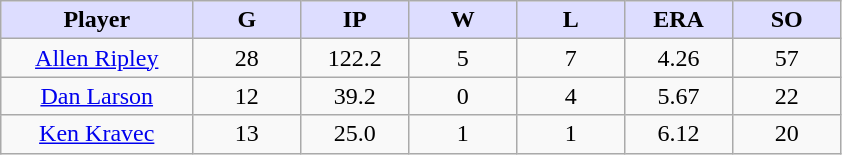<table class="wikitable sortable">
<tr>
<th style="background:#ddf; width:16%;">Player</th>
<th style="background:#ddf; width:9%;">G</th>
<th style="background:#ddf; width:9%;">IP</th>
<th style="background:#ddf; width:9%;">W</th>
<th style="background:#ddf; width:9%;">L</th>
<th style="background:#ddf; width:9%;">ERA</th>
<th style="background:#ddf; width:9%;">SO</th>
</tr>
<tr align=center>
<td><a href='#'>Allen Ripley</a></td>
<td>28</td>
<td>122.2</td>
<td>5</td>
<td>7</td>
<td>4.26</td>
<td>57</td>
</tr>
<tr align=center>
<td><a href='#'>Dan Larson</a></td>
<td>12</td>
<td>39.2</td>
<td>0</td>
<td>4</td>
<td>5.67</td>
<td>22</td>
</tr>
<tr align=center>
<td><a href='#'>Ken Kravec</a></td>
<td>13</td>
<td>25.0</td>
<td>1</td>
<td>1</td>
<td>6.12</td>
<td>20</td>
</tr>
</table>
